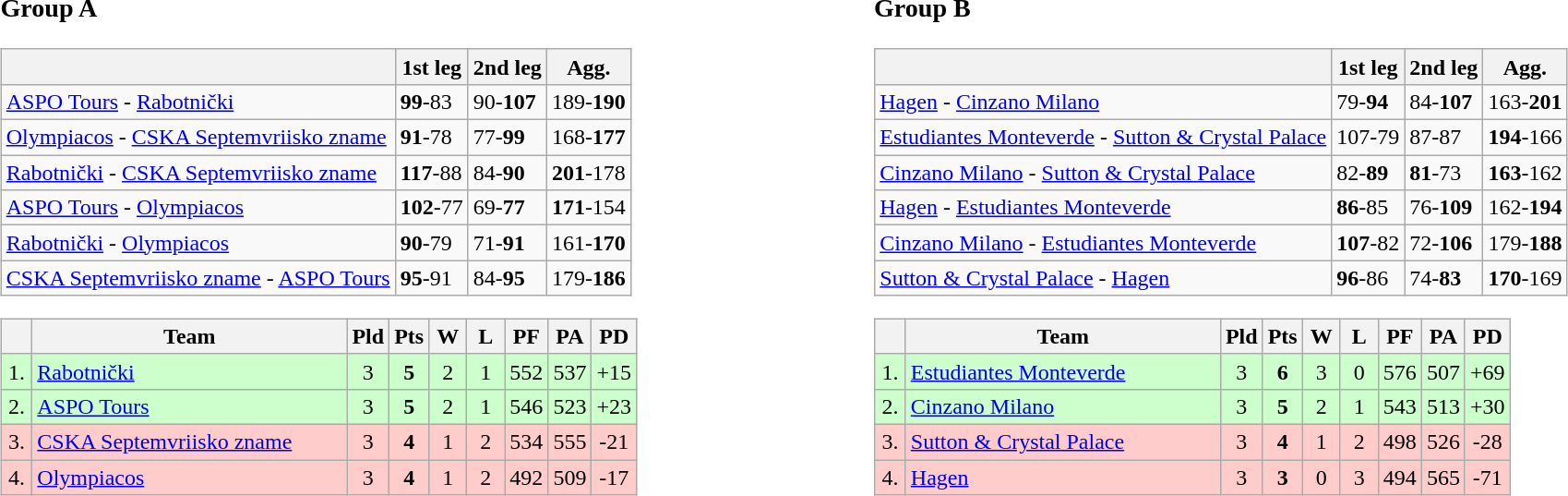<table>
<tr>
<td style="vertical-align:top; width:33%;"><br><h3>Group A</h3><table class="wikitable">
<tr>
<th></th>
<th>1st leg</th>
<th>2nd leg</th>
<th>Agg.</th>
</tr>
<tr>
<td> <a href='#'>ASPO Tours</a> -  <a href='#'>Rabotnički</a></td>
<td><strong>99</strong>-83</td>
<td>90-<strong>107</strong></td>
<td>189-<strong>190</strong></td>
</tr>
<tr>
<td> <a href='#'>Olympiacos</a> -  <a href='#'>CSKA Septemvriisko zname</a></td>
<td><strong>91</strong>-78</td>
<td>77-<strong>99</strong></td>
<td>168-<strong>177</strong></td>
</tr>
<tr>
<td> <a href='#'>Rabotnički</a> -  <a href='#'>CSKA Septemvriisko zname</a></td>
<td><strong>117</strong>-88</td>
<td>84-<strong>90</strong></td>
<td><strong>201</strong>-178</td>
</tr>
<tr>
<td> <a href='#'>ASPO Tours</a> -  <a href='#'>Olympiacos</a></td>
<td><strong>102</strong>-77</td>
<td>69-<strong>77</strong></td>
<td><strong>171</strong>-154</td>
</tr>
<tr>
<td> <a href='#'>Rabotnički</a> -  <a href='#'>Olympiacos</a></td>
<td><strong>90</strong>-79</td>
<td>71-<strong>91</strong></td>
<td>161-<strong>170</strong></td>
</tr>
<tr>
<td> <a href='#'>CSKA Septemvriisko zname</a> -  <a href='#'>ASPO Tours</a></td>
<td><strong>95</strong>-91</td>
<td>84-<strong>95</strong></td>
<td>179-<strong>186</strong></td>
</tr>
</table>
<table class="wikitable" style="text-align:center">
<tr>
<th width=15></th>
<th width=220>Team</th>
<th width=20>Pld</th>
<th width=20>Pts</th>
<th width=20>W</th>
<th width=20>L</th>
<th width=20>PF</th>
<th width=20>PA</th>
<th width=20>PD</th>
</tr>
<tr style="background: #ccffcc;">
<td>1.</td>
<td align=left> <a href='#'>Rabotnički</a></td>
<td>3</td>
<td><strong>5</strong></td>
<td>2</td>
<td>1</td>
<td>552</td>
<td>537</td>
<td>+15</td>
</tr>
<tr style="background: #ccffcc;">
<td>2.</td>
<td align=left> <a href='#'>ASPO Tours</a></td>
<td>3</td>
<td><strong>5</strong></td>
<td>2</td>
<td>1</td>
<td>546</td>
<td>523</td>
<td>+23</td>
</tr>
<tr style="background: #ffcccc;">
<td>3.</td>
<td align=left> <a href='#'>CSKA Septemvriisko zname</a></td>
<td>3</td>
<td><strong>4</strong></td>
<td>1</td>
<td>2</td>
<td>534</td>
<td>555</td>
<td>-21</td>
</tr>
<tr style="background: #ffcccc;">
<td>4.</td>
<td align=left> <a href='#'>Olympiacos</a></td>
<td>3</td>
<td><strong>4</strong></td>
<td>1</td>
<td>2</td>
<td>492</td>
<td>509</td>
<td>-17</td>
</tr>
</table>
</td>
<td style="vertical-align:top; width:33%;"><br><h3>Group B</h3><table class="wikitable">
<tr>
<th></th>
<th>1st leg</th>
<th>2nd leg</th>
<th>Agg.</th>
</tr>
<tr>
<td> <a href='#'>Hagen</a> -  <a href='#'>Cinzano Milano</a></td>
<td>79-<strong>94</strong></td>
<td>84-<strong>107</strong></td>
<td>163-<strong>201</strong></td>
</tr>
<tr>
<td> <a href='#'>Estudiantes Monteverde</a> -  <a href='#'>Sutton & Crystal Palace</a></td>
<td>107-79</td>
<td>87-87</td>
<td><strong>194</strong>-166</td>
</tr>
<tr>
<td> <a href='#'>Cinzano Milano</a> -  <a href='#'>Sutton & Crystal Palace</a></td>
<td>82-<strong>89</strong></td>
<td><strong>81</strong>-73</td>
<td><strong>163</strong>-162</td>
</tr>
<tr>
<td> <a href='#'>Hagen</a> -  <a href='#'>Estudiantes Monteverde</a></td>
<td><strong>86</strong>-85</td>
<td>76-<strong>109</strong></td>
<td>162-<strong>194</strong></td>
</tr>
<tr>
<td> <a href='#'>Cinzano Milano</a> -  <a href='#'>Estudiantes Monteverde</a></td>
<td><strong>107</strong>-82</td>
<td>72-<strong>106</strong></td>
<td>179-<strong>188</strong></td>
</tr>
<tr>
<td> <a href='#'>Sutton & Crystal Palace</a> -  <a href='#'>Hagen</a></td>
<td><strong>96</strong>-86</td>
<td>74-<strong>83</strong></td>
<td><strong>170</strong>-169</td>
</tr>
</table>
<table class="wikitable" style="text-align:center">
<tr>
<th width=15></th>
<th width=220>Team</th>
<th width=20>Pld</th>
<th width=20>Pts</th>
<th width=20>W</th>
<th width=20>L</th>
<th width=20>PF</th>
<th width=20>PA</th>
<th width=20>PD</th>
</tr>
<tr style="background: #ccffcc;">
<td>1.</td>
<td align=left> <a href='#'>Estudiantes Monteverde</a></td>
<td>3</td>
<td><strong>6</strong></td>
<td>3</td>
<td>0</td>
<td>576</td>
<td>507</td>
<td>+69</td>
</tr>
<tr style="background: #ccffcc;">
<td>2.</td>
<td align=left> <a href='#'>Cinzano Milano</a></td>
<td>3</td>
<td><strong>5</strong></td>
<td>2</td>
<td>1</td>
<td>543</td>
<td>513</td>
<td>+30</td>
</tr>
<tr style="background: #ffcccc;">
<td>3.</td>
<td align=left> <a href='#'>Sutton & Crystal Palace</a></td>
<td>3</td>
<td><strong>4</strong></td>
<td>1</td>
<td>2</td>
<td>498</td>
<td>526</td>
<td>-28</td>
</tr>
<tr style="background: #ffcccc;">
<td>4.</td>
<td align=left> <a href='#'>Hagen</a></td>
<td>3</td>
<td><strong>3</strong></td>
<td>0</td>
<td>3</td>
<td>494</td>
<td>565</td>
<td>-71</td>
</tr>
</table>
</td>
</tr>
</table>
